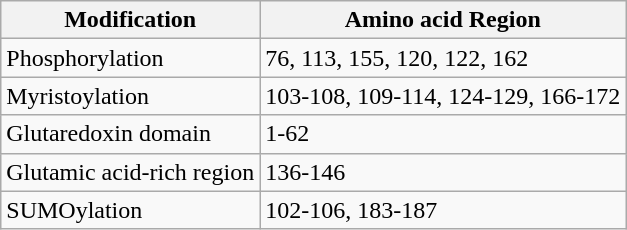<table class="wikitable">
<tr>
<th>Modification</th>
<th>Amino acid Region</th>
</tr>
<tr>
<td>Phosphorylation</td>
<td>76, 113, 155, 120, 122, 162</td>
</tr>
<tr>
<td>Myristoylation</td>
<td>103-108, 109-114, 124-129, 166-172</td>
</tr>
<tr>
<td>Glutaredoxin domain</td>
<td>1-62</td>
</tr>
<tr>
<td>Glutamic acid-rich region</td>
<td>136-146</td>
</tr>
<tr>
<td>SUMOylation</td>
<td>102-106, 183-187</td>
</tr>
</table>
